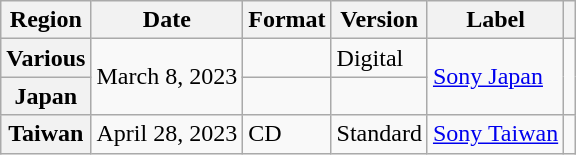<table class="wikitable plainrowheaders">
<tr>
<th scope="col">Region</th>
<th scope="col">Date</th>
<th scope="col">Format</th>
<th scope="col">Version</th>
<th scope="col">Label</th>
<th scope="col"></th>
</tr>
<tr>
<th scope="row">Various</th>
<td rowspan="2">March 8, 2023</td>
<td></td>
<td>Digital</td>
<td rowspan="2"><a href='#'>Sony Japan</a></td>
<td style="text-align:center" rowspan="2"></td>
</tr>
<tr>
<th scope="row">Japan</th>
<td></td>
<td></td>
</tr>
<tr>
<th scope="row">Taiwan</th>
<td>April 28, 2023</td>
<td>CD</td>
<td>Standard</td>
<td><a href='#'>Sony Taiwan</a></td>
<td style="text-align:center"></td>
</tr>
</table>
